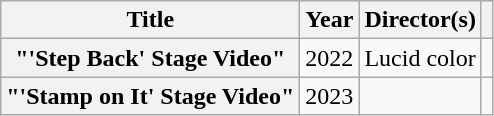<table class="wikitable plainrowheaders" style="text-align:center">
<tr>
<th scope="col">Title</th>
<th scope="col">Year</th>
<th scope="col">Director(s)</th>
<th scope="col"></th>
</tr>
<tr>
<th scope="row">"'Step Back' Stage Video"</th>
<td>2022</td>
<td style="text-align:left">Lucid color</td>
<td></td>
</tr>
<tr>
<th scope="row">"'Stamp on It' Stage Video"</th>
<td>2023</td>
<td></td>
<td></td>
</tr>
</table>
